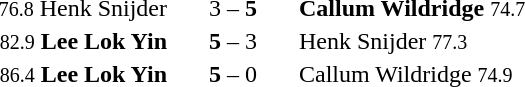<table style="text-align:center">
<tr>
<th width=233></th>
<th width=80></th>
<th width=233></th>
</tr>
<tr>
<td align=right><small>76.8</small> Henk Snijder </td>
<td>3 – <strong>5</strong></td>
<td align=left> <strong>Callum Wildridge</strong> <small>74.7</small></td>
</tr>
<tr>
<td align=right><small>82.9</small> <strong>Lee Lok Yin</strong> </td>
<td><strong>5</strong> – 3</td>
<td align=left> Henk Snijder <small>77.3</small></td>
</tr>
<tr>
<td align=right><small>86.4</small> <strong>Lee Lok Yin</strong> </td>
<td><strong>5</strong> – 0</td>
<td align=left> Callum Wildridge <small>74.9</small></td>
</tr>
</table>
